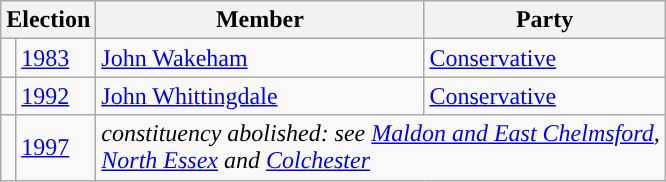<table class="wikitable">
<tr>
<th colspan="2">Election</th>
<th>Member </th>
<th>Party</th>
</tr>
<tr>
<td style="color:inherit;background:"></td>
<td><a href='#'>1983</a></td>
<td><a href='#'>John Wakeham</a></td>
<td><a href='#'>Conservative</a></td>
</tr>
<tr>
<td style="color:inherit;background:"></td>
<td><a href='#'>1992</a></td>
<td><a href='#'>John Whittingdale</a></td>
<td><a href='#'>Conservative</a></td>
</tr>
<tr>
<td></td>
<td><a href='#'>1997</a></td>
<td colspan="2"><em>constituency abolished: see <a href='#'>Maldon and East Chelmsford</a>, <br><a href='#'>North Essex</a> and <a href='#'>Colchester</a></em></td>
</tr>
</table>
